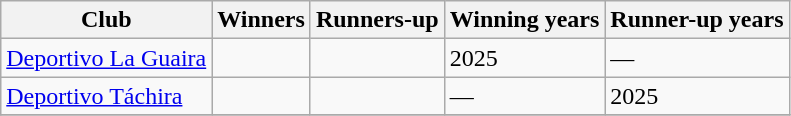<table class="wikitable sortable">
<tr>
<th>Club</th>
<th>Winners</th>
<th>Runners-up</th>
<th>Winning years</th>
<th>Runner-up years</th>
</tr>
<tr>
<td><a href='#'>Deportivo La Guaira</a></td>
<td></td>
<td></td>
<td>2025</td>
<td>—</td>
</tr>
<tr>
<td><a href='#'>Deportivo Táchira</a></td>
<td></td>
<td></td>
<td>—</td>
<td>2025</td>
</tr>
<tr>
</tr>
</table>
